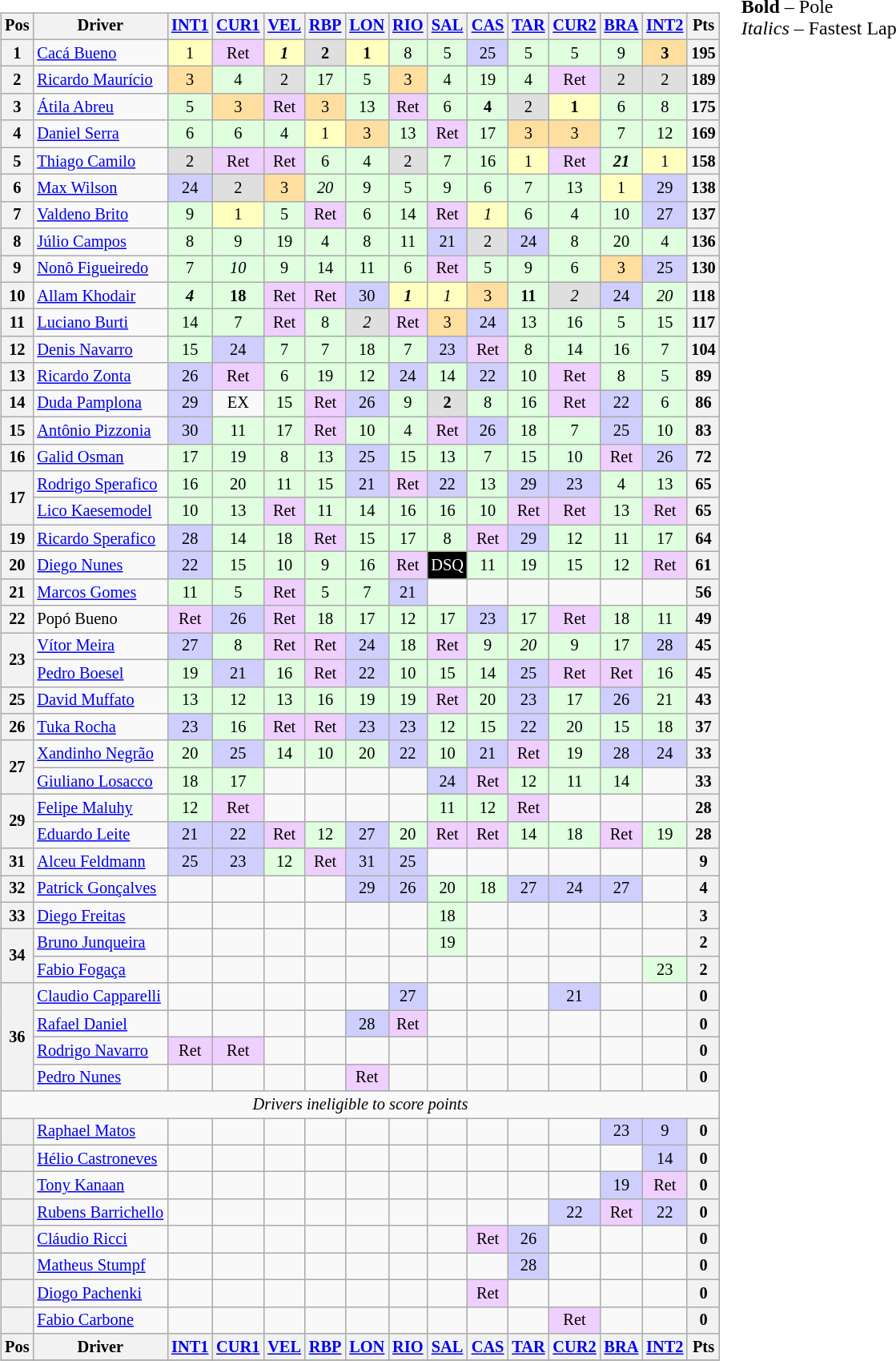<table>
<tr>
<td valign="top"><br><table class="wikitable" style="font-size: 85%; text-align: center;">
<tr valign="top">
<th valign="middle">Pos</th>
<th valign="middle">Driver</th>
<th><a href='#'>INT1</a></th>
<th><a href='#'>CUR1</a></th>
<th><a href='#'>VEL</a></th>
<th><a href='#'>RBP</a></th>
<th><a href='#'>LON</a></th>
<th><a href='#'>RIO</a></th>
<th><a href='#'>SAL</a></th>
<th><a href='#'>CAS</a></th>
<th><a href='#'>TAR</a></th>
<th><a href='#'>CUR2</a></th>
<th><a href='#'>BRA</a></th>
<th><a href='#'>INT2</a></th>
<th valign="middle">Pts</th>
</tr>
<tr>
<th>1</th>
<td align=left><a href='#'>Cacá Bueno</a></td>
<td style="background:#FFFFBF;">1</td>
<td style="background:#efcfff;">Ret</td>
<td style="background:#FFFFBF;"><strong><em>1</em></strong></td>
<td style="background:#DFDFDF;"><strong>2</strong></td>
<td style="background:#FFFFBF;"><strong>1</strong></td>
<td style="background:#DFFFDF;">8</td>
<td style="background:#DFFFDF;">5</td>
<td style="background:#cfcfff;">25</td>
<td style="background:#DFFFDF;">5</td>
<td style="background:#DFFFDF;">5</td>
<td style="background:#DFFFDF;">9</td>
<td style="background:#FFDF9F;"><strong>3</strong></td>
<th>195</th>
</tr>
<tr>
<th>2</th>
<td align=left><a href='#'>Ricardo Maurício</a></td>
<td style="background:#FFDF9F;">3</td>
<td style="background:#DFFFDF;">4</td>
<td style="background:#DFDFDF;">2</td>
<td style="background:#DFFFDF;">17</td>
<td style="background:#DFFFDF;">5</td>
<td style="background:#FFDF9F;">3</td>
<td style="background:#DFFFDF;">4</td>
<td style="background:#DFFFDF;">19</td>
<td style="background:#DFFFDF;">4</td>
<td style="background:#efcfff;">Ret</td>
<td style="background:#DFDFDF;">2</td>
<td style="background:#DFDFDF;">2</td>
<th>189</th>
</tr>
<tr>
<th>3</th>
<td align=left><a href='#'>Átila Abreu</a></td>
<td style="background:#DFFFDF;">5</td>
<td style="background:#FFDF9F;">3</td>
<td style="background:#efcfff;">Ret</td>
<td style="background:#FFDF9F;">3</td>
<td style="background:#DFFFDF;">13</td>
<td style="background:#efcfff;">Ret</td>
<td style="background:#DFFFDF;">6</td>
<td style="background:#DFFFDF;"><strong>4</strong></td>
<td style="background:#DFDFDF;">2</td>
<td style="background:#FFFFBF;"><strong>1</strong></td>
<td style="background:#DFFFDF;">6</td>
<td style="background:#DFFFDF;">8</td>
<th>175</th>
</tr>
<tr>
<th>4</th>
<td align=left><a href='#'>Daniel Serra</a></td>
<td style="background:#DFFFDF;">6</td>
<td style="background:#DFFFDF;">6</td>
<td style="background:#DFFFDF;">4</td>
<td style="background:#FFFFBF;">1</td>
<td style="background:#FFDF9F;">3</td>
<td style="background:#DFFFDF;">13</td>
<td style="background:#efcfff;">Ret</td>
<td style="background:#DFFFDF;">17</td>
<td style="background:#FFDF9F;">3</td>
<td style="background:#FFDF9F;">3</td>
<td style="background:#DFFFDF;">7</td>
<td style="background:#DFFFDF;">12</td>
<th>169</th>
</tr>
<tr>
<th>5</th>
<td align=left><a href='#'>Thiago Camilo</a></td>
<td style="background:#DFDFDF;">2</td>
<td style="background:#efcfff;">Ret</td>
<td style="background:#efcfff;">Ret</td>
<td style="background:#DFFFDF;">6</td>
<td style="background:#DFFFDF;">4</td>
<td style="background:#DFDFDF;">2</td>
<td style="background:#DFFFDF;">7</td>
<td style="background:#DFFFDF;">16</td>
<td style="background:#FFFFBF;">1</td>
<td style="background:#efcfff;">Ret</td>
<td style="background:#DFFFDF;"><strong><em>21</em></strong></td>
<td style="background:#FFFFBF;">1</td>
<th>158</th>
</tr>
<tr>
<th>6</th>
<td align=left><a href='#'>Max Wilson</a></td>
<td style="background:#cfcfff;">24</td>
<td style="background:#DFDFDF;">2</td>
<td style="background:#FFDF9F;">3</td>
<td style="background:#DFFFDF;"><em>20</em></td>
<td style="background:#DFFFDF;">9</td>
<td style="background:#DFFFDF;">5</td>
<td style="background:#DFFFDF;">9</td>
<td style="background:#DFFFDF;">6</td>
<td style="background:#DFFFDF;">7</td>
<td style="background:#DFFFDF;">13</td>
<td style="background:#FFFFBF;">1</td>
<td style="background:#cfcfff;">29</td>
<th>138</th>
</tr>
<tr>
<th>7</th>
<td align=left><a href='#'>Valdeno Brito</a></td>
<td style="background:#DFFFDF;">9</td>
<td style="background:#FFFFBF;">1</td>
<td style="background:#DFFFDF;">5</td>
<td style="background:#efcfff;">Ret</td>
<td style="background:#DFFFDF;">6</td>
<td style="background:#DFFFDF;">14</td>
<td style="background:#efcfff;">Ret</td>
<td style="background:#FFFFBF;"><em>1</em></td>
<td style="background:#DFFFDF;">6</td>
<td style="background:#DFFFDF;">4</td>
<td style="background:#DFFFDF;">10</td>
<td style="background:#cfcfff;">27</td>
<th>137</th>
</tr>
<tr>
<th>8</th>
<td align=left><a href='#'>Júlio Campos</a></td>
<td style="background:#DFFFDF;">8</td>
<td style="background:#DFFFDF;">9</td>
<td style="background:#DFFFDF;">19</td>
<td style="background:#DFFFDF;">4</td>
<td style="background:#DFFFDF;">8</td>
<td style="background:#DFFFDF;">11</td>
<td style="background:#cfcfff;">21</td>
<td style="background:#DFDFDF;">2</td>
<td style="background:#cfcfff;">24</td>
<td style="background:#DFFFDF;">8</td>
<td style="background:#DFFFDF;">20</td>
<td style="background:#DFFFDF;">4</td>
<th>136</th>
</tr>
<tr>
<th>9</th>
<td align=left><a href='#'>Nonô Figueiredo</a></td>
<td style="background:#DFFFDF;">7</td>
<td style="background:#DFFFDF;"><em>10</em></td>
<td style="background:#DFFFDF;">9</td>
<td style="background:#DFFFDF;">14</td>
<td style="background:#DFFFDF;">11</td>
<td style="background:#DFFFDF;">6</td>
<td style="background:#efcfff;">Ret</td>
<td style="background:#DFFFDF;">5</td>
<td style="background:#DFFFDF;">9</td>
<td style="background:#DFFFDF;">6</td>
<td style="background:#FFDF9F;">3</td>
<td style="background:#cfcfff;">25</td>
<th>130</th>
</tr>
<tr>
<th>10</th>
<td align=left><a href='#'>Allam Khodair</a></td>
<td style="background:#DFFFDF;"><strong><em>4</em></strong></td>
<td style="background:#DFFFDF;"><strong>18</strong></td>
<td style="background:#efcfff;">Ret</td>
<td style="background:#efcfff;">Ret</td>
<td style="background:#cfcfff;">30</td>
<td style="background:#FFFFBF;"><strong><em>1</em></strong></td>
<td style="background:#FFFFBF;"><em>1</em></td>
<td style="background:#FFDF9F;">3</td>
<td style="background:#DFFFDF;"><strong>11</strong></td>
<td style="background:#DFDFDF;"><em>2</em></td>
<td style="background:#cfcfff;">24</td>
<td style="background:#DFFFDF;"><em>20</em></td>
<th>118</th>
</tr>
<tr>
<th>11</th>
<td align=left><a href='#'>Luciano Burti</a></td>
<td style="background:#DFFFDF;">14</td>
<td style="background:#DFFFDF;">7</td>
<td style="background:#efcfff;">Ret</td>
<td style="background:#DFFFDF;">8</td>
<td style="background:#DFDFDF;"><em>2</em></td>
<td style="background:#efcfff;">Ret</td>
<td style="background:#FFDF9F;">3</td>
<td style="background:#cfcfff;">24</td>
<td style="background:#DFFFDF;">13</td>
<td style="background:#DFFFDF;">16</td>
<td style="background:#DFFFDF;">5</td>
<td style="background:#DFFFDF;">15</td>
<th>117</th>
</tr>
<tr>
<th>12</th>
<td align=left><a href='#'>Denis Navarro</a></td>
<td style="background:#DFFFDF;">15</td>
<td style="background:#cfcfff;">24</td>
<td style="background:#DFFFDF;">7</td>
<td style="background:#DFFFDF;">7</td>
<td style="background:#DFFFDF;">18</td>
<td style="background:#DFFFDF;">7</td>
<td style="background:#cfcfff;">23</td>
<td style="background:#efcfff;">Ret</td>
<td style="background:#DFFFDF;">8</td>
<td style="background:#DFFFDF;">14</td>
<td style="background:#DFFFDF;">16</td>
<td style="background:#DFFFDF;">7</td>
<th>104</th>
</tr>
<tr>
<th>13</th>
<td align=left><a href='#'>Ricardo Zonta</a></td>
<td style="background:#cfcfff;">26</td>
<td style="background:#efcfff;">Ret</td>
<td style="background:#DFFFDF;">6</td>
<td style="background:#DFFFDF;">19</td>
<td style="background:#DFFFDF;">12</td>
<td style="background:#cfcfff;">24</td>
<td style="background:#DFFFDF;">14</td>
<td style="background:#cfcfff;">22</td>
<td style="background:#DFFFDF;">10</td>
<td style="background:#efcfff;">Ret</td>
<td style="background:#DFFFDF;">8</td>
<td style="background:#DFFFDF;">5</td>
<th>89</th>
</tr>
<tr>
<th>14</th>
<td align=left><a href='#'>Duda Pamplona</a></td>
<td style="background:#cfcfff;">29</td>
<td>EX</td>
<td style="background:#DFFFDF;">15</td>
<td style="background:#efcfff;">Ret</td>
<td style="background:#cfcfff;">26</td>
<td style="background:#DFFFDF;">9</td>
<td style="background:#DFDFDF;"><strong>2</strong></td>
<td style="background:#DFFFDF;">8</td>
<td style="background:#DFFFDF;">16</td>
<td style="background:#efcfff;">Ret</td>
<td style="background:#cfcfff;">22</td>
<td style="background:#DFFFDF;">6</td>
<th>86</th>
</tr>
<tr>
<th>15</th>
<td align=left><a href='#'>Antônio Pizzonia</a></td>
<td style="background:#cfcfff;">30</td>
<td style="background:#DFFFDF;">11</td>
<td style="background:#DFFFDF;">17</td>
<td style="background:#efcfff;">Ret</td>
<td style="background:#DFFFDF;">10</td>
<td style="background:#DFFFDF;">4</td>
<td style="background:#efcfff;">Ret</td>
<td style="background:#cfcfff;">26</td>
<td style="background:#DFFFDF;">18</td>
<td style="background:#DFFFDF;">7</td>
<td style="background:#cfcfff;">25</td>
<td style="background:#DFFFDF;">10</td>
<th>83</th>
</tr>
<tr>
<th>16</th>
<td align=left><a href='#'>Galid Osman</a></td>
<td style="background:#DFFFDF;">17</td>
<td style="background:#DFFFDF;">19</td>
<td style="background:#DFFFDF;">8</td>
<td style="background:#DFFFDF;">13</td>
<td style="background:#cfcfff;">25</td>
<td style="background:#DFFFDF;">15</td>
<td style="background:#DFFFDF;">13</td>
<td style="background:#DFFFDF;">7</td>
<td style="background:#DFFFDF;">15</td>
<td style="background:#DFFFDF;">10</td>
<td style="background:#efcfff;">Ret</td>
<td style="background:#cfcfff;">26</td>
<th>72</th>
</tr>
<tr>
<th rowspan=2>17</th>
<td align=left><a href='#'>Rodrigo Sperafico</a></td>
<td style="background:#DFFFDF;">16</td>
<td style="background:#DFFFDF;">20</td>
<td style="background:#DFFFDF;">11</td>
<td style="background:#DFFFDF;">15</td>
<td style="background:#cfcfff;">21</td>
<td style="background:#efcfff;">Ret</td>
<td style="background:#cfcfff;">22</td>
<td style="background:#DFFFDF;">13</td>
<td style="background:#cfcfff;">29</td>
<td style="background:#cfcfff;">23</td>
<td style="background:#DFFFDF;">4</td>
<td style="background:#DFFFDF;">13</td>
<th>65</th>
</tr>
<tr>
<td align=left><a href='#'>Lico Kaesemodel</a></td>
<td style="background:#DFFFDF;">10</td>
<td style="background:#DFFFDF;">13</td>
<td style="background:#efcfff;">Ret</td>
<td style="background:#DFFFDF;">11</td>
<td style="background:#DFFFDF;">14</td>
<td style="background:#DFFFDF;">16</td>
<td style="background:#DFFFDF;">16</td>
<td style="background:#DFFFDF;">10</td>
<td style="background:#efcfff;">Ret</td>
<td style="background:#efcfff;">Ret</td>
<td style="background:#DFFFDF;">13</td>
<td style="background:#efcfff;">Ret</td>
<th>65</th>
</tr>
<tr>
<th>19</th>
<td align=left><a href='#'>Ricardo Sperafico</a></td>
<td style="background:#cfcfff;">28</td>
<td style="background:#DFFFDF;">14</td>
<td style="background:#DFFFDF;">18</td>
<td style="background:#efcfff;">Ret</td>
<td style="background:#DFFFDF;">15</td>
<td style="background:#DFFFDF;">17</td>
<td style="background:#DFFFDF;">8</td>
<td style="background:#efcfff;">Ret</td>
<td style="background:#cfcfff;">29</td>
<td style="background:#DFFFDF;">12</td>
<td style="background:#DFFFDF;">11</td>
<td style="background:#DFFFDF;">17</td>
<th>64</th>
</tr>
<tr>
<th>20</th>
<td align=left><a href='#'>Diego Nunes</a></td>
<td style="background:#cfcfff;">22</td>
<td style="background:#DFFFDF;">15</td>
<td style="background:#DFFFDF;">10</td>
<td style="background:#DFFFDF;">9</td>
<td style="background:#DFFFDF;">16</td>
<td style="background:#efcfff;">Ret</td>
<td style="background:black; color:white;">DSQ</td>
<td style="background:#DFFFDF;">11</td>
<td style="background:#DFFFDF;">19</td>
<td style="background:#DFFFDF;">15</td>
<td style="background:#DFFFDF;">12</td>
<td style="background:#efcfff;">Ret</td>
<th>61</th>
</tr>
<tr>
<th>21</th>
<td align=left><a href='#'>Marcos Gomes</a></td>
<td style="background:#DFFFDF;">11</td>
<td style="background:#DFFFDF;">5</td>
<td style="background:#efcfff;">Ret</td>
<td style="background:#DFFFDF;">5</td>
<td style="background:#DFFFDF;">7</td>
<td style="background:#cfcfff;">21</td>
<td></td>
<td></td>
<td></td>
<td></td>
<td></td>
<td></td>
<th>56</th>
</tr>
<tr>
<th>22</th>
<td align=left>Popó Bueno</td>
<td style="background:#efcfff;">Ret</td>
<td style="background:#cfcfff;">26</td>
<td style="background:#efcfff;">Ret</td>
<td style="background:#DFFFDF;">18</td>
<td style="background:#DFFFDF;">17</td>
<td style="background:#DFFFDF;">12</td>
<td style="background:#DFFFDF;">17</td>
<td style="background:#cfcfff;">23</td>
<td style="background:#DFFFDF;">17</td>
<td style="background:#efcfff;">Ret</td>
<td style="background:#DFFFDF;">18</td>
<td style="background:#DFFFDF;">11</td>
<th>49</th>
</tr>
<tr>
<th rowspan=2>23</th>
<td align=left><a href='#'>Vítor Meira</a></td>
<td style="background:#cfcfff;">27</td>
<td style="background:#DFFFDF;">8</td>
<td style="background:#efcfff;">Ret</td>
<td style="background:#efcfff;">Ret</td>
<td style="background:#cfcfff;">24</td>
<td style="background:#DFFFDF;">18</td>
<td style="background:#efcfff;">Ret</td>
<td style="background:#DFFFDF;">9</td>
<td style="background:#DFFFDF;"><em>20</em></td>
<td style="background:#DFFFDF;">9</td>
<td style="background:#DFFFDF;">17</td>
<td style="background:#cfcfff;">28</td>
<th>45</th>
</tr>
<tr>
<td align=left><a href='#'>Pedro Boesel</a></td>
<td style="background:#DFFFDF;">19</td>
<td style="background:#cfcfff;">21</td>
<td style="background:#DFFFDF;">16</td>
<td style="background:#efcfff;">Ret</td>
<td style="background:#cfcfff;">22</td>
<td style="background:#DFFFDF;">10</td>
<td style="background:#DFFFDF;">15</td>
<td style="background:#DFFFDF;">14</td>
<td style="background:#cfcfff;">25</td>
<td style="background:#efcfff;">Ret</td>
<td style="background:#efcfff;">Ret</td>
<td style="background:#DFFFDF;">16</td>
<th>45</th>
</tr>
<tr>
<th>25</th>
<td align=left><a href='#'>David Muffato</a></td>
<td style="background:#DFFFDF;">13</td>
<td style="background:#DFFFDF;">12</td>
<td style="background:#DFFFDF;">13</td>
<td style="background:#DFFFDF;">16</td>
<td style="background:#DFFFDF;">19</td>
<td style="background:#DFFFDF;">19</td>
<td style="background:#efcfff;">Ret</td>
<td style="background:#DFFFDF;">20</td>
<td style="background:#cfcfff;">23</td>
<td style="background:#DFFFDF;">17</td>
<td style="background:#cfcfff;">26</td>
<td style="background:#DFFFDF;">21</td>
<th>43</th>
</tr>
<tr>
<th>26</th>
<td align=left><a href='#'>Tuka Rocha</a></td>
<td style="background:#cfcfff;">23</td>
<td style="background:#DFFFDF;">16</td>
<td style="background:#efcfff;">Ret</td>
<td style="background:#efcfff;">Ret</td>
<td style="background:#cfcfff;">23</td>
<td style="background:#cfcfff;">23</td>
<td style="background:#DFFFDF;">12</td>
<td style="background:#DFFFDF;">15</td>
<td style="background:#cfcfff;">22</td>
<td style="background:#DFFFDF;">20</td>
<td style="background:#DFFFDF;">15</td>
<td style="background:#DFFFDF;">18</td>
<th>37</th>
</tr>
<tr>
<th rowspan=2>27</th>
<td align=left><a href='#'>Xandinho Negrão</a></td>
<td style="background:#DFFFDF;">20</td>
<td style="background:#cfcfff;">25</td>
<td style="background:#DFFFDF;">14</td>
<td style="background:#DFFFDF;">10</td>
<td style="background:#DFFFDF;">20</td>
<td style="background:#cfcfff;">22</td>
<td style="background:#DFFFDF;">10</td>
<td style="background:#cfcfff;">21</td>
<td style="background:#efcfff;">Ret</td>
<td style="background:#DFFFDF;">19</td>
<td style="background:#cfcfff;">28</td>
<td style="background:#cfcfff;">24</td>
<th>33</th>
</tr>
<tr>
<td align=left><a href='#'>Giuliano Losacco</a></td>
<td style="background:#DFFFDF;">18</td>
<td style="background:#DFFFDF;">17</td>
<td></td>
<td></td>
<td></td>
<td></td>
<td style="background:#cfcfff;">24</td>
<td style="background:#efcfff;">Ret</td>
<td style="background:#DFFFDF;">12</td>
<td style="background:#DFFFDF;">11</td>
<td style="background:#DFFFDF;">14</td>
<td></td>
<th>33</th>
</tr>
<tr>
<th rowspan=2>29</th>
<td align=left><a href='#'>Felipe Maluhy</a></td>
<td style="background:#DFFFDF;">12</td>
<td style="background:#efcfff;">Ret</td>
<td></td>
<td></td>
<td></td>
<td></td>
<td style="background:#DFFFDF;">11</td>
<td style="background:#DFFFDF;">12</td>
<td style="background:#efcfff;">Ret</td>
<td></td>
<td></td>
<td></td>
<th>28</th>
</tr>
<tr>
<td align=left><a href='#'>Eduardo Leite</a></td>
<td style="background:#cfcfff;">21</td>
<td style="background:#cfcfff;">22</td>
<td style="background:#efcfff;">Ret</td>
<td style="background:#DFFFDF;">12</td>
<td style="background:#cfcfff;">27</td>
<td style="background:#DFFFDF;">20</td>
<td style="background:#efcfff;">Ret</td>
<td style="background:#efcfff;">Ret</td>
<td style="background:#DFFFDF;">14</td>
<td style="background:#DFFFDF;">18</td>
<td style="background:#efcfff;">Ret</td>
<td style="background:#DFFFDF;">19</td>
<th>28</th>
</tr>
<tr>
<th>31</th>
<td align=left><a href='#'>Alceu Feldmann</a></td>
<td style="background:#cfcfff;">25</td>
<td style="background:#cfcfff;">23</td>
<td style="background:#DFFFDF;">12</td>
<td style="background:#efcfff;">Ret</td>
<td style="background:#cfcfff;">31</td>
<td style="background:#cfcfff;">25</td>
<td></td>
<td></td>
<td></td>
<td></td>
<td></td>
<td></td>
<th>9</th>
</tr>
<tr>
<th>32</th>
<td align=left><a href='#'>Patrick Gonçalves</a></td>
<td></td>
<td></td>
<td></td>
<td></td>
<td style="background:#cfcfff;">29</td>
<td style="background:#cfcfff;">26</td>
<td style="background:#DFFFDF;">20</td>
<td style="background:#DFFFDF;">18</td>
<td style="background:#cfcfff;">27</td>
<td style="background:#cfcfff;">24</td>
<td style="background:#cfcfff;">27</td>
<td></td>
<th>4</th>
</tr>
<tr>
<th>33</th>
<td align=left><a href='#'>Diego Freitas</a></td>
<td></td>
<td></td>
<td></td>
<td></td>
<td></td>
<td></td>
<td style="background:#DFFFDF;">18</td>
<td></td>
<td></td>
<td></td>
<td></td>
<td></td>
<th>3</th>
</tr>
<tr>
<th rowspan=2>34</th>
<td align=left><a href='#'>Bruno Junqueira</a></td>
<td></td>
<td></td>
<td></td>
<td></td>
<td></td>
<td></td>
<td style="background:#DFFFDF;">19</td>
<td></td>
<td></td>
<td></td>
<td></td>
<td></td>
<th>2</th>
</tr>
<tr>
<td align=left><a href='#'>Fabio Fogaça</a></td>
<td></td>
<td></td>
<td></td>
<td></td>
<td></td>
<td></td>
<td></td>
<td></td>
<td></td>
<td></td>
<td></td>
<td style="background:#DFFFDF;">23</td>
<th>2</th>
</tr>
<tr>
<th rowspan=4>36</th>
<td align=left><a href='#'>Claudio Capparelli</a></td>
<td></td>
<td></td>
<td></td>
<td></td>
<td></td>
<td style="background:#cfcfff;">27</td>
<td></td>
<td></td>
<td></td>
<td style="background:#cfcfff;">21</td>
<td></td>
<td></td>
<th>0</th>
</tr>
<tr>
<td align=left><a href='#'>Rafael Daniel</a></td>
<td></td>
<td></td>
<td></td>
<td></td>
<td style="background:#cfcfff;">28</td>
<td style="background:#efcfff;">Ret</td>
<td></td>
<td></td>
<td></td>
<td></td>
<td></td>
<td></td>
<th>0</th>
</tr>
<tr>
<td align=left><a href='#'>Rodrigo Navarro</a></td>
<td style="background:#efcfff;">Ret</td>
<td style="background:#efcfff;">Ret</td>
<td></td>
<td></td>
<td></td>
<td></td>
<td></td>
<td></td>
<td></td>
<td></td>
<td></td>
<td></td>
<th>0</th>
</tr>
<tr>
<td align=left><a href='#'>Pedro Nunes</a></td>
<td></td>
<td></td>
<td></td>
<td></td>
<td style="background:#efcfff;">Ret</td>
<td></td>
<td></td>
<td></td>
<td></td>
<td></td>
<td></td>
<td></td>
<th>0</th>
</tr>
<tr>
<td colspan=15 align=center><em>Drivers ineligible to score points</em></td>
</tr>
<tr>
<th></th>
<td align=left><a href='#'>Raphael Matos</a></td>
<td></td>
<td></td>
<td></td>
<td></td>
<td></td>
<td></td>
<td></td>
<td></td>
<td></td>
<td></td>
<td style="background:#cfcfff;">23</td>
<td style="background:#cfcfff;">9</td>
<th>0</th>
</tr>
<tr>
<th></th>
<td align=left><a href='#'>Hélio Castroneves</a></td>
<td></td>
<td></td>
<td></td>
<td></td>
<td></td>
<td></td>
<td></td>
<td></td>
<td></td>
<td></td>
<td></td>
<td style="background:#cfcfff;">14</td>
<th>0</th>
</tr>
<tr>
<th></th>
<td align=left><a href='#'>Tony Kanaan</a></td>
<td></td>
<td></td>
<td></td>
<td></td>
<td></td>
<td></td>
<td></td>
<td></td>
<td></td>
<td></td>
<td style="background:#cfcfff;">19</td>
<td style="background:#efcfff;">Ret</td>
<th>0</th>
</tr>
<tr>
<th></th>
<td align=left><a href='#'>Rubens Barrichello</a></td>
<td></td>
<td></td>
<td></td>
<td></td>
<td></td>
<td></td>
<td></td>
<td></td>
<td></td>
<td style="background:#cfcfff;">22</td>
<td style="background:#efcfff;">Ret</td>
<td style="background:#cfcfff;">22</td>
<th>0</th>
</tr>
<tr>
<th></th>
<td align=left><a href='#'>Cláudio Ricci</a></td>
<td></td>
<td></td>
<td></td>
<td></td>
<td></td>
<td></td>
<td></td>
<td style="background:#efcfff;">Ret</td>
<td style="background:#cfcfff;">26</td>
<td></td>
<td></td>
<td></td>
<th>0</th>
</tr>
<tr>
<th></th>
<td align=left><a href='#'>Matheus Stumpf</a></td>
<td></td>
<td></td>
<td></td>
<td></td>
<td></td>
<td></td>
<td></td>
<td></td>
<td style="background:#cfcfff;">28</td>
<td></td>
<td></td>
<td></td>
<th>0</th>
</tr>
<tr>
<th></th>
<td align=left><a href='#'>Diogo Pachenki</a></td>
<td></td>
<td></td>
<td></td>
<td></td>
<td></td>
<td></td>
<td></td>
<td style="background:#efcfff;">Ret</td>
<td></td>
<td></td>
<td></td>
<td></td>
<th>0</th>
</tr>
<tr>
<th></th>
<td align=left><a href='#'>Fabio Carbone</a></td>
<td></td>
<td></td>
<td></td>
<td></td>
<td></td>
<td></td>
<td></td>
<td></td>
<td></td>
<td style="background:#efcfff;">Ret</td>
<td></td>
<td></td>
<th>0</th>
</tr>
<tr valign="top">
<th valign="middle">Pos</th>
<th valign="middle">Driver</th>
<th><a href='#'>INT1</a></th>
<th><a href='#'>CUR1</a></th>
<th><a href='#'>VEL</a></th>
<th><a href='#'>RBP</a></th>
<th><a href='#'>LON</a></th>
<th><a href='#'>RIO</a></th>
<th><a href='#'>SAL</a></th>
<th><a href='#'>CAS</a></th>
<th><a href='#'>TAR</a></th>
<th><a href='#'>CUR2</a></th>
<th><a href='#'>BRA</a></th>
<th><a href='#'>INT2</a></th>
<th valign="middle">Pts</th>
</tr>
<tr>
</tr>
</table>
</td>
<td valign="top"><br>
<span><strong>Bold</strong> – Pole<br>
<em>Italics</em> – Fastest Lap</span></td>
</tr>
</table>
